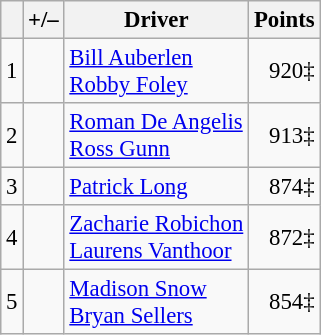<table class="wikitable" style="font-size: 95%;">
<tr>
<th scope="col"></th>
<th scope="col">+/–</th>
<th scope="col">Driver</th>
<th scope="col">Points</th>
</tr>
<tr>
<td align=center>1</td>
<td align="left"></td>
<td> <a href='#'>Bill Auberlen</a><br> <a href='#'>Robby Foley</a></td>
<td align=right>920‡</td>
</tr>
<tr>
<td align=center>2</td>
<td align="left"></td>
<td> <a href='#'>Roman De Angelis</a><br> <a href='#'>Ross Gunn</a></td>
<td align=right>913‡</td>
</tr>
<tr>
<td align=center>3</td>
<td align="left"></td>
<td> <a href='#'>Patrick Long</a></td>
<td align=right>874‡</td>
</tr>
<tr>
<td align=center>4</td>
<td align="left"></td>
<td> <a href='#'>Zacharie Robichon</a><br> <a href='#'>Laurens Vanthoor</a></td>
<td align=right>872‡</td>
</tr>
<tr>
<td align=center>5</td>
<td align="left"></td>
<td> <a href='#'>Madison Snow</a><br> <a href='#'>Bryan Sellers</a></td>
<td align=right>854‡</td>
</tr>
</table>
